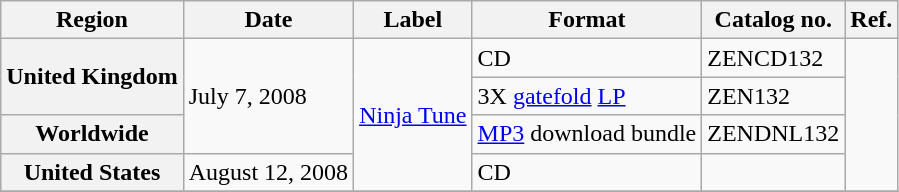<table class="wikitable plainrowheaders">
<tr>
<th>Region</th>
<th>Date</th>
<th>Label</th>
<th>Format</th>
<th>Catalog no.</th>
<th>Ref.</th>
</tr>
<tr>
<th scope="row" rowspan="2">United Kingdom</th>
<td rowspan="3">July 7, 2008</td>
<td rowspan="4"><a href='#'>Ninja Tune</a></td>
<td>CD</td>
<td>ZENCD132</td>
<td rowspan="4"></td>
</tr>
<tr>
<td>3X <a href='#'>gatefold</a> <a href='#'>LP</a></td>
<td>ZEN132</td>
</tr>
<tr>
<th scope="row">Worldwide</th>
<td><a href='#'>MP3</a> download bundle</td>
<td>ZENDNL132</td>
</tr>
<tr>
<th scope="row">United States</th>
<td>August 12, 2008</td>
<td>CD</td>
<td></td>
</tr>
<tr>
</tr>
</table>
